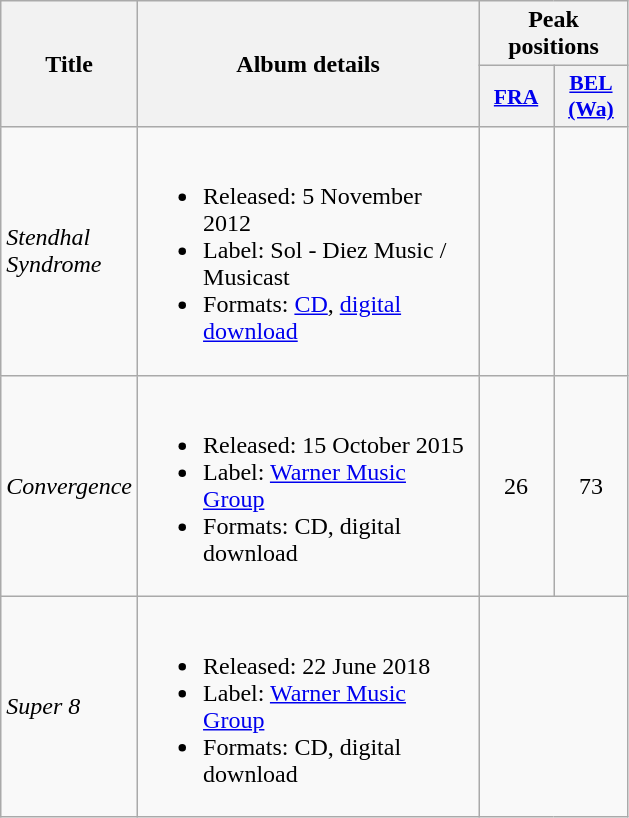<table class="wikitable">
<tr>
<th align="center" rowspan="2" width="10">Title</th>
<th align="center" rowspan="2" width="220">Album details</th>
<th align="center" colspan="2" width="20">Peak positions</th>
</tr>
<tr>
<th scope="col" style="width:3em;font-size:90%;"><a href='#'>FRA</a><br></th>
<th scope="col" style="width:3em;font-size:90%;"><a href='#'>BEL <br>(Wa)</a><br></th>
</tr>
<tr>
<td><em>Stendhal Syndrome</em></td>
<td><br><ul><li>Released: 5 November 2012</li><li>Label: Sol - Diez Music / Musicast</li><li>Formats: <a href='#'>CD</a>, <a href='#'>digital download</a></li></ul></td>
<td style="text-align:center;"></td>
<td style="text-align:center;"></td>
</tr>
<tr>
<td><em>Convergence</em></td>
<td><br><ul><li>Released: 15 October 2015</li><li>Label: <a href='#'>Warner Music Group</a></li><li>Formats: CD, digital download</li></ul></td>
<td style="text-align:center;">26<br></td>
<td style="text-align:center;">73</td>
</tr>
<tr>
<td><em>Super 8</em></td>
<td><br><ul><li>Released: 22 June 2018</li><li>Label: <a href='#'>Warner Music Group</a></li><li>Formats: CD, digital download</li></ul></td>
</tr>
</table>
